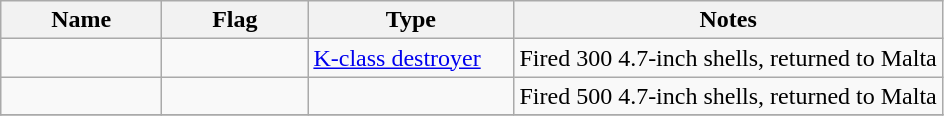<table class="wikitable sortable">
<tr>
<th scope="col" width="100px">Name</th>
<th scope="col" width="90px">Flag</th>
<th scope="col" width="130px">Type</th>
<th>Notes</th>
</tr>
<tr>
<td align="left"></td>
<td align="left"></td>
<td align="left"><a href='#'>K-class destroyer</a></td>
<td align="left">Fired 300 4.7-inch shells, returned to Malta</td>
</tr>
<tr>
<td align="left"></td>
<td align="left"></td>
<td align="left"></td>
<td align="left">Fired 500 4.7-inch shells, returned to Malta</td>
</tr>
<tr>
</tr>
</table>
